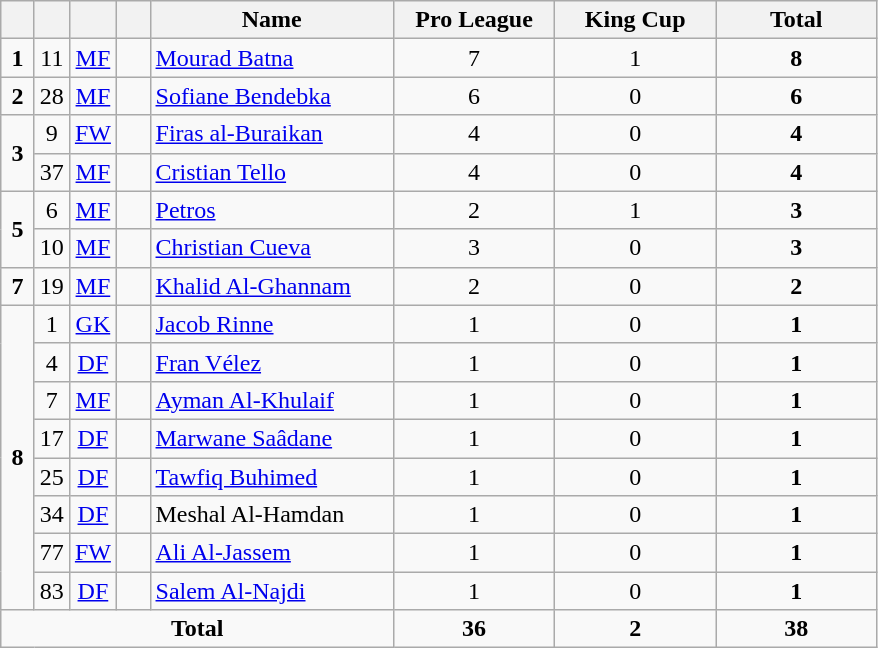<table class="wikitable" style="text-align:center">
<tr>
<th width=15></th>
<th width=15></th>
<th width=15></th>
<th width=15></th>
<th width=155>Name</th>
<th width=100>Pro League</th>
<th width=100>King Cup</th>
<th width=100>Total</th>
</tr>
<tr>
<td><strong>1</strong></td>
<td>11</td>
<td><a href='#'>MF</a></td>
<td></td>
<td align=left><a href='#'>Mourad Batna</a></td>
<td>7</td>
<td>1</td>
<td><strong>8</strong></td>
</tr>
<tr>
<td><strong>2</strong></td>
<td>28</td>
<td><a href='#'>MF</a></td>
<td></td>
<td align=left><a href='#'>Sofiane Bendebka</a></td>
<td>6</td>
<td>0</td>
<td><strong>6</strong></td>
</tr>
<tr>
<td rowspan=2><strong>3</strong></td>
<td>9</td>
<td><a href='#'>FW</a></td>
<td></td>
<td align=left><a href='#'>Firas al-Buraikan</a></td>
<td>4</td>
<td>0</td>
<td><strong>4</strong></td>
</tr>
<tr>
<td>37</td>
<td><a href='#'>MF</a></td>
<td></td>
<td align=left><a href='#'>Cristian Tello</a></td>
<td>4</td>
<td>0</td>
<td><strong>4</strong></td>
</tr>
<tr>
<td rowspan=2><strong>5</strong></td>
<td>6</td>
<td><a href='#'>MF</a></td>
<td></td>
<td align=left><a href='#'>Petros</a></td>
<td>2</td>
<td>1</td>
<td><strong>3</strong></td>
</tr>
<tr>
<td>10</td>
<td><a href='#'>MF</a></td>
<td></td>
<td align=left><a href='#'>Christian Cueva</a></td>
<td>3</td>
<td>0</td>
<td><strong>3</strong></td>
</tr>
<tr>
<td><strong>7</strong></td>
<td>19</td>
<td><a href='#'>MF</a></td>
<td></td>
<td align=left><a href='#'>Khalid Al-Ghannam</a></td>
<td>2</td>
<td>0</td>
<td><strong>2</strong></td>
</tr>
<tr>
<td rowspan=8><strong>8</strong></td>
<td>1</td>
<td><a href='#'>GK</a></td>
<td></td>
<td align=left><a href='#'>Jacob Rinne</a></td>
<td>1</td>
<td>0</td>
<td><strong>1</strong></td>
</tr>
<tr>
<td>4</td>
<td><a href='#'>DF</a></td>
<td></td>
<td align=left><a href='#'>Fran Vélez</a></td>
<td>1</td>
<td>0</td>
<td><strong>1</strong></td>
</tr>
<tr>
<td>7</td>
<td><a href='#'>MF</a></td>
<td></td>
<td align=left><a href='#'>Ayman Al-Khulaif</a></td>
<td>1</td>
<td>0</td>
<td><strong>1</strong></td>
</tr>
<tr>
<td>17</td>
<td><a href='#'>DF</a></td>
<td></td>
<td align=left><a href='#'>Marwane Saâdane</a></td>
<td>1</td>
<td>0</td>
<td><strong>1</strong></td>
</tr>
<tr>
<td>25</td>
<td><a href='#'>DF</a></td>
<td></td>
<td align=left><a href='#'>Tawfiq Buhimed</a></td>
<td>1</td>
<td>0</td>
<td><strong>1</strong></td>
</tr>
<tr>
<td>34</td>
<td><a href='#'>DF</a></td>
<td></td>
<td align=left>Meshal Al-Hamdan</td>
<td>1</td>
<td>0</td>
<td><strong>1</strong></td>
</tr>
<tr>
<td>77</td>
<td><a href='#'>FW</a></td>
<td></td>
<td align=left><a href='#'>Ali Al-Jassem</a></td>
<td>1</td>
<td>0</td>
<td><strong>1</strong></td>
</tr>
<tr>
<td>83</td>
<td><a href='#'>DF</a></td>
<td></td>
<td align=left><a href='#'>Salem Al-Najdi</a></td>
<td>1</td>
<td>0</td>
<td><strong>1</strong></td>
</tr>
<tr>
<td colspan=5><strong>Total</strong></td>
<td><strong>36</strong></td>
<td><strong>2</strong></td>
<td><strong>38</strong></td>
</tr>
</table>
